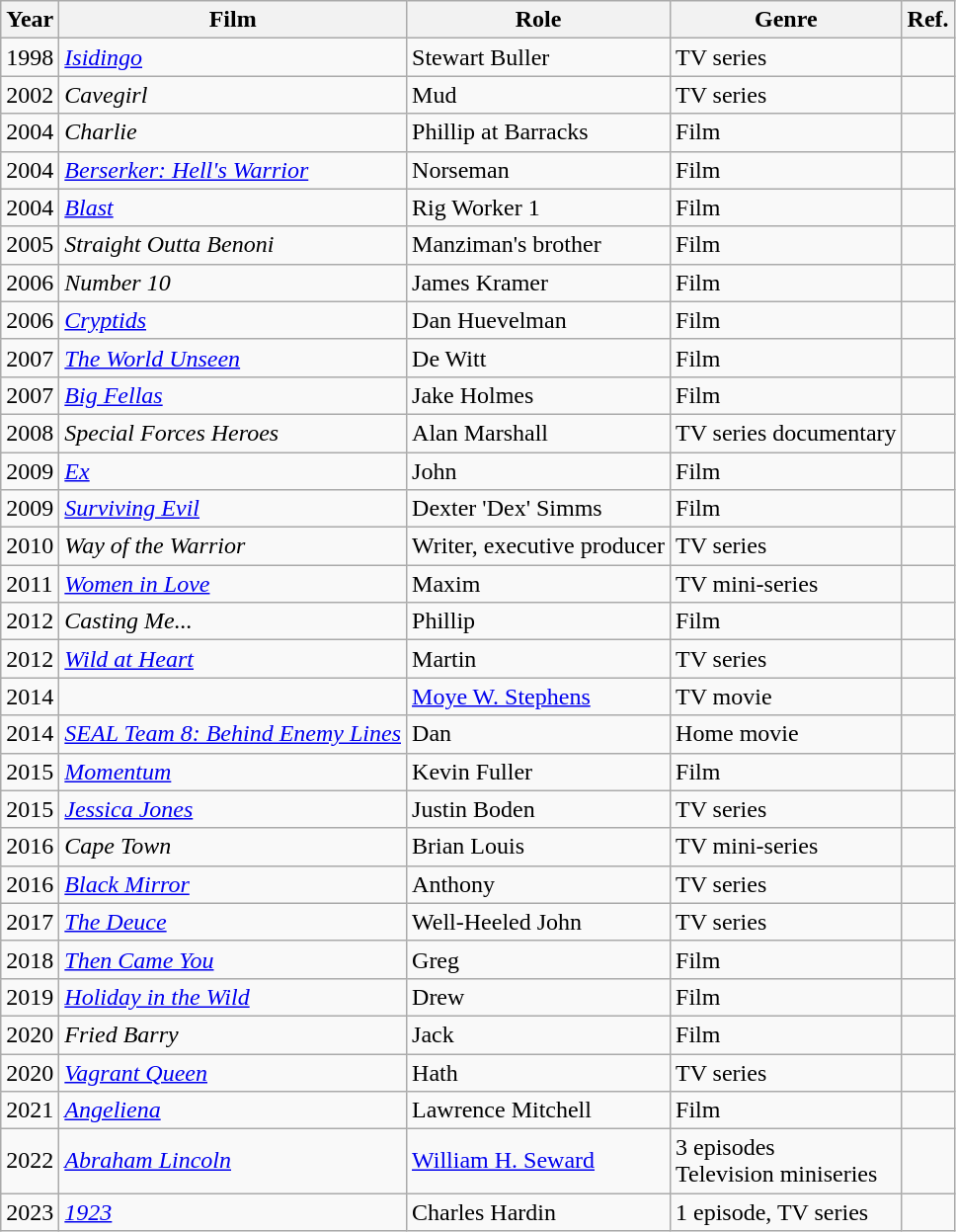<table class="wikitable">
<tr>
<th>Year</th>
<th>Film</th>
<th>Role</th>
<th>Genre</th>
<th>Ref.</th>
</tr>
<tr>
<td>1998</td>
<td><em><a href='#'>Isidingo</a></em></td>
<td>Stewart Buller</td>
<td>TV series</td>
<td></td>
</tr>
<tr>
<td>2002</td>
<td><em>Cavegirl</em></td>
<td>Mud</td>
<td>TV series</td>
<td></td>
</tr>
<tr>
<td>2004</td>
<td><em>Charlie</em></td>
<td>Phillip at Barracks</td>
<td>Film</td>
<td></td>
</tr>
<tr>
<td>2004</td>
<td><em><a href='#'>Berserker: Hell's Warrior</a></em></td>
<td>Norseman</td>
<td>Film</td>
<td></td>
</tr>
<tr>
<td>2004</td>
<td><em><a href='#'>Blast</a></em></td>
<td>Rig Worker 1</td>
<td>Film</td>
<td></td>
</tr>
<tr>
<td>2005</td>
<td><em>Straight Outta Benoni</em></td>
<td>Manziman's brother</td>
<td>Film</td>
<td></td>
</tr>
<tr>
<td>2006</td>
<td><em>Number 10</em></td>
<td>James Kramer</td>
<td>Film</td>
<td></td>
</tr>
<tr>
<td>2006</td>
<td><em><a href='#'>Cryptids</a></em></td>
<td>Dan Huevelman</td>
<td>Film</td>
<td></td>
</tr>
<tr>
<td>2007</td>
<td><em><a href='#'>The World Unseen</a></em></td>
<td>De Witt</td>
<td>Film</td>
<td></td>
</tr>
<tr>
<td>2007</td>
<td><em><a href='#'>Big Fellas</a></em></td>
<td>Jake Holmes</td>
<td>Film</td>
<td></td>
</tr>
<tr>
<td>2008</td>
<td><em>Special Forces Heroes</em></td>
<td>Alan Marshall</td>
<td>TV series documentary</td>
<td></td>
</tr>
<tr>
<td>2009</td>
<td><em><a href='#'>Ex</a></em></td>
<td>John</td>
<td>Film</td>
<td></td>
</tr>
<tr>
<td>2009</td>
<td><em><a href='#'>Surviving Evil</a></em></td>
<td>Dexter 'Dex' Simms</td>
<td>Film</td>
<td></td>
</tr>
<tr>
<td>2010</td>
<td><em>Way of the Warrior</em></td>
<td>Writer, executive producer</td>
<td>TV series</td>
<td></td>
</tr>
<tr>
<td>2011</td>
<td><em><a href='#'>Women in Love</a></em></td>
<td>Maxim</td>
<td>TV mini-series</td>
<td></td>
</tr>
<tr>
<td>2012</td>
<td><em>Casting Me...</em></td>
<td>Phillip</td>
<td>Film</td>
<td></td>
</tr>
<tr>
<td>2012</td>
<td><em><a href='#'>Wild at Heart</a></em></td>
<td>Martin</td>
<td>TV series</td>
<td></td>
</tr>
<tr>
<td>2014</td>
<td><em></em></td>
<td><a href='#'>Moye W. Stephens</a></td>
<td>TV movie</td>
<td></td>
</tr>
<tr>
<td>2014</td>
<td><em><a href='#'>SEAL Team 8: Behind Enemy Lines</a></em></td>
<td>Dan</td>
<td>Home movie</td>
<td></td>
</tr>
<tr>
<td>2015</td>
<td><em><a href='#'>Momentum</a></em></td>
<td>Kevin Fuller</td>
<td>Film</td>
<td></td>
</tr>
<tr>
<td>2015</td>
<td><em><a href='#'>Jessica Jones</a></em></td>
<td>Justin Boden</td>
<td>TV series</td>
<td></td>
</tr>
<tr>
<td>2016</td>
<td><em>Cape Town</em></td>
<td>Brian Louis</td>
<td>TV mini-series</td>
<td></td>
</tr>
<tr>
<td>2016</td>
<td><em><a href='#'>Black Mirror</a></em></td>
<td>Anthony</td>
<td>TV series</td>
<td></td>
</tr>
<tr>
<td>2017</td>
<td><em><a href='#'>The Deuce</a></em></td>
<td>Well-Heeled John</td>
<td>TV series</td>
<td></td>
</tr>
<tr>
<td>2018</td>
<td><em><a href='#'>Then Came You</a></em></td>
<td>Greg</td>
<td>Film</td>
<td></td>
</tr>
<tr>
<td>2019</td>
<td><em><a href='#'>Holiday in the Wild</a></em></td>
<td>Drew</td>
<td>Film</td>
<td></td>
</tr>
<tr>
<td>2020</td>
<td><em>Fried Barry</em></td>
<td>Jack</td>
<td>Film</td>
<td></td>
</tr>
<tr>
<td>2020</td>
<td><em><a href='#'>Vagrant Queen</a></em></td>
<td>Hath</td>
<td>TV series</td>
<td></td>
</tr>
<tr>
<td>2021</td>
<td><em><a href='#'>Angeliena</a></em></td>
<td>Lawrence Mitchell</td>
<td>Film</td>
<td></td>
</tr>
<tr>
<td>2022</td>
<td><em><a href='#'>Abraham Lincoln</a></em></td>
<td><a href='#'>William H. Seward</a></td>
<td>3 episodes<br>Television miniseries</td>
<td></td>
</tr>
<tr>
<td>2023</td>
<td><em><a href='#'>1923</a></em></td>
<td>Charles Hardin</td>
<td>1 episode, TV series</td>
<td></td>
</tr>
</table>
